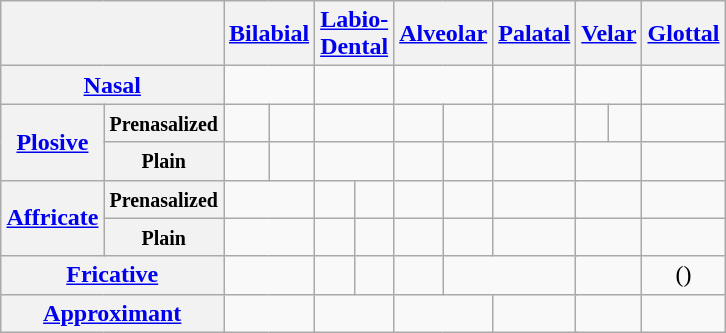<table class="wikitable" style="margin: 1em auto; text-align: center;">
<tr>
<th colspan="2"></th>
<th colspan="2"><a href='#'>Bilabial</a></th>
<th colspan="2"><a href='#'>Labio-<br>Dental</a></th>
<th colspan="2"><a href='#'>Alveolar</a></th>
<th colspan="2"><a href='#'>Palatal</a></th>
<th colspan="2"><a href='#'>Velar</a></th>
<th><a href='#'>Glottal</a></th>
</tr>
<tr>
<th colspan="2"><a href='#'>Nasal</a></th>
<td colspan="2"></td>
<td colspan="2"></td>
<td colspan="2"></td>
<td colspan="2"></td>
<td colspan="2"></td>
<td></td>
</tr>
<tr>
<th rowspan="2"><a href='#'>Plosive</a></th>
<th><small>Prenasalized</small></th>
<td></td>
<td></td>
<td colspan="2"></td>
<td></td>
<td></td>
<td colspan="2"></td>
<td></td>
<td></td>
<td></td>
</tr>
<tr>
<th><small>Plain</small></th>
<td></td>
<td></td>
<td colspan="2"></td>
<td></td>
<td></td>
<td colspan="2"></td>
<td colspan="2"></td>
<td></td>
</tr>
<tr>
<th rowspan="2"><a href='#'>Affricate</a></th>
<th><small>Prenasalized</small></th>
<td colspan="2"></td>
<td></td>
<td></td>
<td></td>
<td></td>
<td colspan="2"></td>
<td colspan="2"></td>
<td></td>
</tr>
<tr>
<th><small>Plain</small></th>
<td colspan="2"></td>
<td></td>
<td></td>
<td></td>
<td></td>
<td colspan="2"></td>
<td colspan="2"></td>
<td></td>
</tr>
<tr>
<th colspan="2"><a href='#'>Fricative</a></th>
<td colspan="2"></td>
<td></td>
<td></td>
<td></td>
<td colspan="3"></td>
<td colspan="2"></td>
<td>()</td>
</tr>
<tr>
<th colspan="2"><a href='#'>Approximant</a></th>
<td colspan="2"></td>
<td colspan="2"></td>
<td colspan="2"></td>
<td colspan="2"></td>
<td colspan="2"></td>
<td></td>
</tr>
</table>
